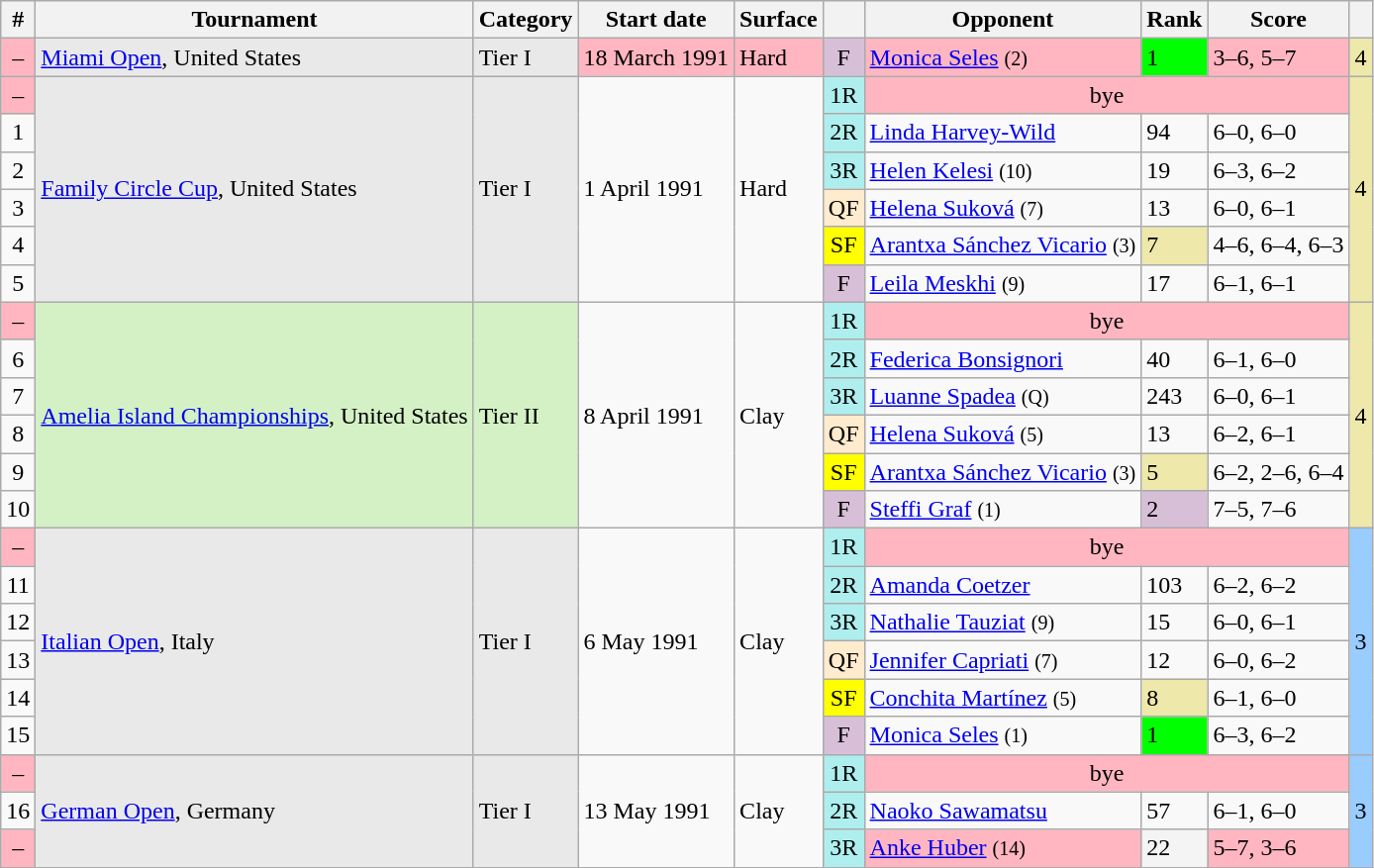<table class="wikitable sortable">
<tr>
<th scope="col">#</th>
<th scope="col">Tournament</th>
<th scope="col">Category</th>
<th scope="col">Start date</th>
<th scope="col">Surface</th>
<th scope="col"></th>
<th scope="col">Opponent</th>
<th scope="col">Rank</th>
<th class="unsortable" scope="col">Score</th>
<th></th>
</tr>
<tr bgcolor="lightpink">
<td align="center">–</td>
<td bgcolor="#E9E9E9"><a href='#'>Miami Open</a>, United States</td>
<td bgcolor="#E9E9E9">Tier I</td>
<td>18 March 1991</td>
<td>Hard</td>
<td bgcolor=thistle align="center">F</td>
<td> <a href='#'>Monica Seles</a> <small>(2)</small></td>
<td align="left" bgcolor=lime>1</td>
<td>3–6, 5–7</td>
<td bgcolor=eee8aa>4</td>
</tr>
<tr>
<td align="center"  bgcolor="lightpink">–</td>
<td rowspan=6 bgcolor="#E9E9E9"><a href='#'>Family Circle Cup</a>, United States</td>
<td rowspan=6 bgcolor="#E9E9E9">Tier I</td>
<td rowspan=6>1 April 1991</td>
<td rowspan=6>Hard</td>
<td bgcolor=afeeee align="center">1R</td>
<td colspan=3 align=center bgcolor="lightpink">bye</td>
<td rowspan=6 bgcolor=eee8aa>4</td>
</tr>
<tr>
<td align="center">1</td>
<td bgcolor=afeeee align="center">2R</td>
<td> <a href='#'>Linda Harvey-Wild</a></td>
<td>94</td>
<td>6–0, 6–0</td>
</tr>
<tr>
<td align="center">2</td>
<td bgcolor=afeeee align="center">3R</td>
<td> <a href='#'>Helen Kelesi</a> <small>(10)</small></td>
<td>19</td>
<td>6–3, 6–2</td>
</tr>
<tr>
<td align="center">3</td>
<td bgcolor=ffebcd align="center">QF</td>
<td> <a href='#'>Helena Suková</a> <small>(7)</small></td>
<td>13</td>
<td>6–0, 6–1</td>
</tr>
<tr>
<td align="center">4</td>
<td bgcolor=yellow align="center">SF</td>
<td> <a href='#'>Arantxa Sánchez Vicario</a> <small>(3)</small></td>
<td bgcolor=eee8aa>7</td>
<td>4–6, 6–4, 6–3</td>
</tr>
<tr>
<td align="center">5</td>
<td bgcolor=thistle align="center">F</td>
<td> <a href='#'>Leila Meskhi</a> <small>(9)</small></td>
<td>17</td>
<td>6–1, 6–1</td>
</tr>
<tr>
<td align="center"  bgcolor="lightpink">–</td>
<td rowspan=6 bgcolor="#d4f1c5"><a href='#'>Amelia Island Championships</a>, United States</td>
<td rowspan=6 bgcolor="#d4f1c5">Tier II</td>
<td rowspan=6>8 April 1991</td>
<td rowspan=6>Clay</td>
<td bgcolor=afeeee align="center">1R</td>
<td colspan=3 align=center bgcolor="lightpink">bye</td>
<td rowspan=6 bgcolor=eee8aa>4</td>
</tr>
<tr>
<td align="center">6</td>
<td bgcolor=afeeee align="center">2R</td>
<td> <a href='#'>Federica Bonsignori</a></td>
<td>40</td>
<td>6–1, 6–0</td>
</tr>
<tr>
<td align="center">7</td>
<td bgcolor=afeeee align="center">3R</td>
<td> <a href='#'>Luanne Spadea</a> <small>(Q)</small></td>
<td>243</td>
<td>6–0, 6–1</td>
</tr>
<tr>
<td align="center">8</td>
<td bgcolor=ffebcd align="center">QF</td>
<td> <a href='#'>Helena Suková</a> <small>(5)</small></td>
<td>13</td>
<td>6–2, 6–1</td>
</tr>
<tr>
<td align="center">9</td>
<td bgcolor=yellow align="center">SF</td>
<td> <a href='#'>Arantxa Sánchez Vicario</a> <small>(3)</small></td>
<td bgcolor=eee8aa>5</td>
<td>6–2, 2–6, 6–4</td>
</tr>
<tr>
<td align="center">10</td>
<td bgcolor=thistle align="center">F</td>
<td> <a href='#'>Steffi Graf</a> <small>(1)</small></td>
<td bgcolor=thistle>2</td>
<td>7–5, 7–6</td>
</tr>
<tr>
<td align="center"  bgcolor="lightpink">–</td>
<td rowspan=6 bgcolor="#E9E9E9"><a href='#'>Italian Open</a>, Italy</td>
<td rowspan=6 bgcolor="#E9E9E9">Tier I</td>
<td rowspan=6>6 May 1991</td>
<td rowspan=6>Clay</td>
<td bgcolor=afeeee align="center">1R</td>
<td colspan=3 align=center bgcolor="lightpink">bye</td>
<td rowspan=6 bgcolor=99ccff>3</td>
</tr>
<tr>
<td align="center">11</td>
<td bgcolor=afeeee align="center">2R</td>
<td> <a href='#'>Amanda Coetzer</a></td>
<td>103</td>
<td>6–2, 6–2</td>
</tr>
<tr>
<td align="center">12</td>
<td bgcolor=afeeee align="center">3R</td>
<td> <a href='#'>Nathalie Tauziat</a> <small>(9)</small></td>
<td>15</td>
<td>6–0, 6–1</td>
</tr>
<tr>
<td align="center">13</td>
<td bgcolor=ffebcd align="center">QF</td>
<td> <a href='#'>Jennifer Capriati</a> <small>(7)</small></td>
<td>12</td>
<td>6–0, 6–2</td>
</tr>
<tr>
<td align="center">14</td>
<td bgcolor=yellow align="center">SF</td>
<td> <a href='#'>Conchita Martínez</a> <small>(5)</small></td>
<td bgcolor=eee8aa>8</td>
<td>6–1, 6–0</td>
</tr>
<tr>
<td align="center">15</td>
<td bgcolor=thistle align="center">F</td>
<td> <a href='#'>Monica Seles</a> <small>(1)</small></td>
<td align="left" bgcolor=lime>1</td>
<td>6–3, 6–2</td>
</tr>
<tr>
<td align="center"  bgcolor="lightpink">–</td>
<td rowspan=3 bgcolor="#E9E9E9"><a href='#'>German Open</a>, Germany</td>
<td rowspan=3 bgcolor="#E9E9E9">Tier I</td>
<td rowspan=3>13 May 1991</td>
<td rowspan=3>Clay</td>
<td bgcolor=afeeee align="center">1R</td>
<td colspan=3 align=center bgcolor="lightpink">bye</td>
<td rowspan=3 bgcolor=99ccff>3</td>
</tr>
<tr>
<td align="center">16</td>
<td bgcolor=afeeee align="center">2R</td>
<td> <a href='#'>Naoko Sawamatsu</a></td>
<td>57</td>
<td>6–1, 6–0</td>
</tr>
<tr>
<td bgcolor="lightpink" align=center>–</td>
<td bgcolor=afeeee align="center">3R</td>
<td bgcolor="lightpink"> <a href='#'>Anke Huber</a> <small>(14)</small></td>
<td align="left" bgcolor=#F4F4F4>22</td>
<td bgcolor="lightpink">5–7, 3–6</td>
</tr>
</table>
